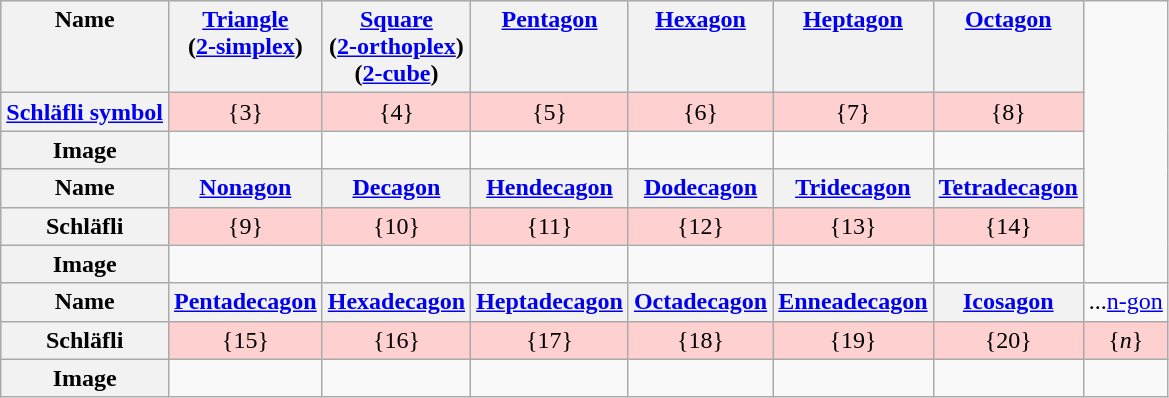<table class="wikitable" style="text-align:center;">
<tr bgcolor="#e0e0e0" valign="top">
<th>Name</th>
<th><a href='#'>Triangle</a><br>(<a href='#'>2-simplex</a>)</th>
<th><a href='#'>Square</a><br>(<a href='#'>2-orthoplex</a>)<br>(<a href='#'>2-cube</a>)</th>
<th><a href='#'>Pentagon</a></th>
<th><a href='#'>Hexagon</a></th>
<th><a href='#'>Heptagon</a></th>
<th><a href='#'>Octagon</a></th>
</tr>
<tr bgcolor="#ffd0d0">
<th><a href='#'>Schläfli symbol</a></th>
<td>{3}</td>
<td>{4}</td>
<td>{5}</td>
<td>{6}</td>
<td>{7}</td>
<td>{8}</td>
</tr>
<tr>
<th>Image</th>
<td></td>
<td></td>
<td></td>
<td></td>
<td></td>
<td></td>
</tr>
<tr>
<th>Name</th>
<th><a href='#'>Nonagon</a></th>
<th><a href='#'>Decagon</a></th>
<th><a href='#'>Hendecagon</a></th>
<th><a href='#'>Dodecagon</a></th>
<th><a href='#'>Tridecagon</a></th>
<th><a href='#'>Tetradecagon</a></th>
</tr>
<tr bgcolor="#ffd0d0">
<th>Schläfli</th>
<td>{9}</td>
<td>{10}</td>
<td>{11}</td>
<td>{12}</td>
<td>{13}</td>
<td>{14}</td>
</tr>
<tr>
<th>Image</th>
<td></td>
<td></td>
<td></td>
<td></td>
<td></td>
<td></td>
</tr>
<tr>
<th>Name</th>
<th><a href='#'>Pentadecagon</a></th>
<th><a href='#'>Hexadecagon</a></th>
<th><a href='#'>Heptadecagon</a></th>
<th><a href='#'>Octadecagon</a></th>
<th><a href='#'>Enneadecagon</a></th>
<th><a href='#'>Icosagon</a></th>
<td>...<a href='#'>n-gon</a></td>
</tr>
<tr bgcolor="#ffd0d0">
<th>Schläfli</th>
<td>{15}</td>
<td>{16}</td>
<td>{17}</td>
<td>{18}</td>
<td>{19}</td>
<td>{20}</td>
<td>{<em>n</em>}</td>
</tr>
<tr>
<th>Image</th>
<td></td>
<td></td>
<td></td>
<td></td>
<td></td>
<td></td>
</tr>
</table>
